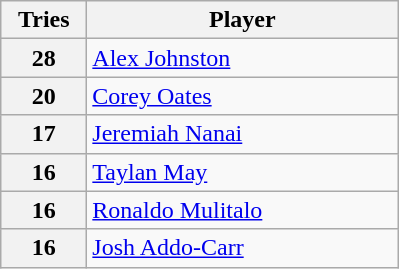<table class="wikitable" style="text-align:left;">
<tr>
<th width=50>Tries</th>
<th width=200>Player</th>
</tr>
<tr>
<th>28</th>
<td> <a href='#'>Alex Johnston</a></td>
</tr>
<tr>
<th>20</th>
<td> <a href='#'>Corey Oates</a></td>
</tr>
<tr>
<th>17</th>
<td> <a href='#'>Jeremiah Nanai</a></td>
</tr>
<tr>
<th>16</th>
<td> <a href='#'>Taylan May</a></td>
</tr>
<tr>
<th>16</th>
<td> <a href='#'>Ronaldo Mulitalo</a></td>
</tr>
<tr>
<th>16</th>
<td> <a href='#'>Josh Addo-Carr</a></td>
</tr>
</table>
